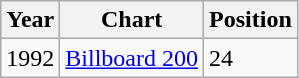<table class="wikitable">
<tr>
<th>Year</th>
<th>Chart</th>
<th>Position</th>
</tr>
<tr>
<td>1992</td>
<td><a href='#'>Billboard 200</a></td>
<td>24</td>
</tr>
</table>
